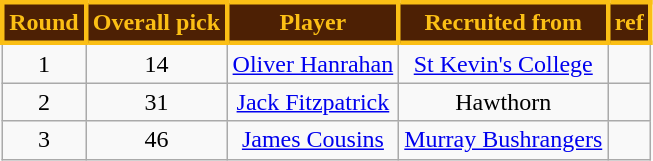<table class="wikitable" style="text-align:center">
<tr>
<th style="background:#4D2004; color:#FBBF15; border: solid #FBBF15">Round</th>
<th style="background:#4D2004; color:#FBBF15; border: solid #FBBF15">Overall pick</th>
<th style="background:#4D2004; color:#FBBF15; border: solid #FBBF15">Player</th>
<th style="background:#4D2004; color:#FBBF15; border: solid #FBBF15">Recruited from</th>
<th style="background:#4D2004; color:#FBBF15; border: solid #FBBF15">ref</th>
</tr>
<tr>
<td>1</td>
<td>14</td>
<td><a href='#'>Oliver Hanrahan</a></td>
<td><a href='#'>St Kevin's College</a></td>
<td></td>
</tr>
<tr>
<td>2</td>
<td>31</td>
<td><a href='#'>Jack Fitzpatrick</a></td>
<td>Hawthorn</td>
<td></td>
</tr>
<tr>
<td>3</td>
<td>46</td>
<td><a href='#'>James Cousins</a></td>
<td><a href='#'>Murray Bushrangers</a></td>
<td></td>
</tr>
</table>
